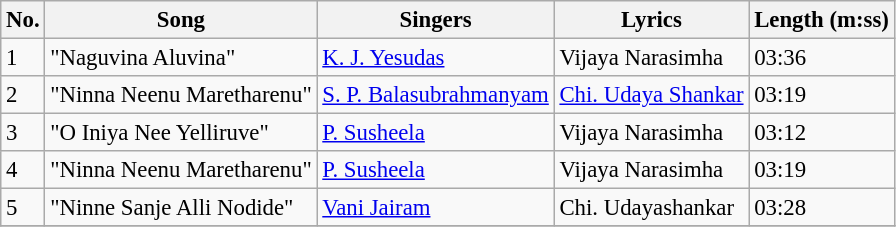<table class="wikitable" style="font-size:95%;">
<tr>
<th>No.</th>
<th>Song</th>
<th>Singers</th>
<th>Lyrics</th>
<th>Length (m:ss)</th>
</tr>
<tr>
<td>1</td>
<td>"Naguvina Aluvina"</td>
<td><a href='#'>K. J. Yesudas</a></td>
<td>Vijaya Narasimha</td>
<td>03:36</td>
</tr>
<tr>
<td>2</td>
<td>"Ninna Neenu Maretharenu"</td>
<td><a href='#'>S. P. Balasubrahmanyam</a></td>
<td><a href='#'>Chi. Udaya Shankar</a></td>
<td>03:19</td>
</tr>
<tr>
<td>3</td>
<td>"O Iniya Nee Yelliruve"</td>
<td><a href='#'>P. Susheela</a></td>
<td>Vijaya Narasimha</td>
<td>03:12</td>
</tr>
<tr>
<td>4</td>
<td>"Ninna Neenu Maretharenu"</td>
<td><a href='#'>P. Susheela</a></td>
<td>Vijaya Narasimha</td>
<td>03:19</td>
</tr>
<tr>
<td>5</td>
<td>"Ninne Sanje Alli Nodide"</td>
<td><a href='#'>Vani Jairam</a></td>
<td>Chi. Udayashankar</td>
<td>03:28</td>
</tr>
<tr>
</tr>
</table>
